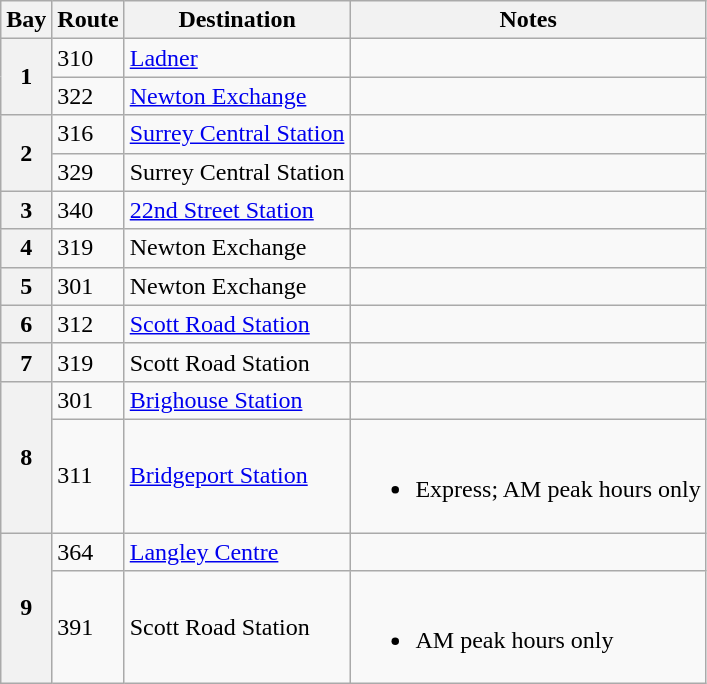<table class="wikitable">
<tr>
<th>Bay</th>
<th>Route</th>
<th>Destination</th>
<th>Notes</th>
</tr>
<tr>
<th rowspan="2">1</th>
<td>310</td>
<td><a href='#'>Ladner</a></td>
<td></td>
</tr>
<tr>
<td>322</td>
<td><a href='#'>Newton Exchange</a></td>
<td></td>
</tr>
<tr>
<th rowspan="2">2</th>
<td>316</td>
<td><a href='#'>Surrey Central Station</a></td>
<td></td>
</tr>
<tr>
<td>329</td>
<td>Surrey Central Station</td>
<td></td>
</tr>
<tr>
<th>3</th>
<td>340</td>
<td><a href='#'>22nd Street Station</a></td>
<td></td>
</tr>
<tr>
<th>4</th>
<td>319</td>
<td>Newton Exchange</td>
<td></td>
</tr>
<tr>
<th>5</th>
<td>301</td>
<td>Newton Exchange</td>
<td></td>
</tr>
<tr>
<th>6</th>
<td>312</td>
<td><a href='#'>Scott Road Station</a></td>
<td></td>
</tr>
<tr>
<th>7</th>
<td>319</td>
<td>Scott Road Station</td>
<td></td>
</tr>
<tr>
<th rowspan="2">8</th>
<td>301</td>
<td><a href='#'>Brighouse Station</a></td>
<td></td>
</tr>
<tr>
<td>311</td>
<td><a href='#'>Bridgeport Station</a></td>
<td><br><ul><li>Express; AM peak hours only</li></ul></td>
</tr>
<tr>
<th rowspan="2">9</th>
<td>364</td>
<td><a href='#'>Langley Centre</a></td>
<td></td>
</tr>
<tr>
<td>391</td>
<td>Scott Road Station</td>
<td><br><ul><li>AM peak hours only</li></ul></td>
</tr>
</table>
